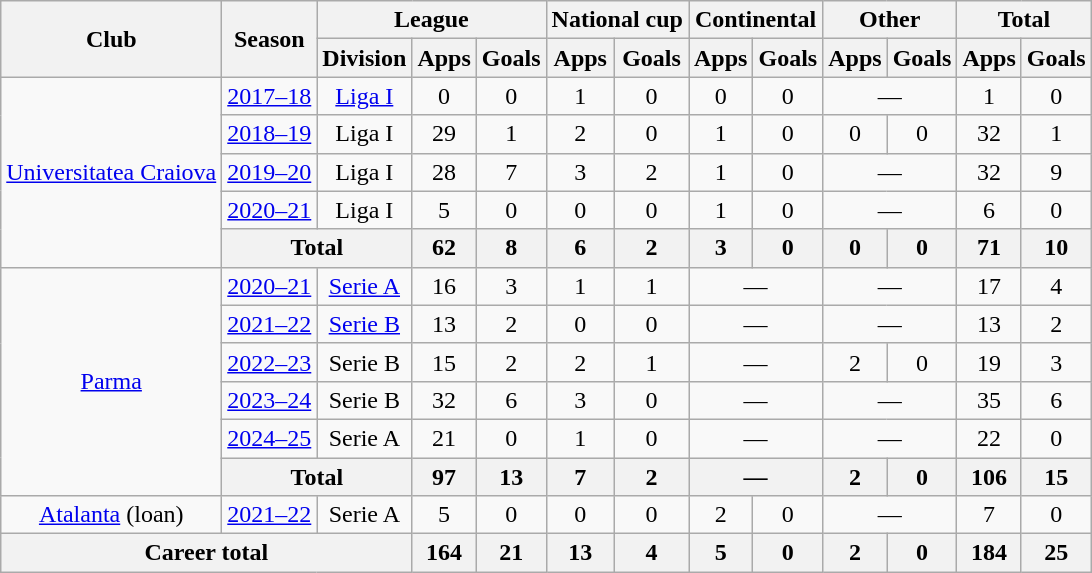<table class="wikitable" style="font-size:100%; text-align: center;">
<tr>
<th rowspan="2">Club</th>
<th rowspan="2">Season</th>
<th colspan="3">League</th>
<th colspan="2">National cup</th>
<th colspan="2">Continental</th>
<th colspan="2">Other</th>
<th colspan="2">Total</th>
</tr>
<tr>
<th>Division</th>
<th>Apps</th>
<th>Goals</th>
<th>Apps</th>
<th>Goals</th>
<th>Apps</th>
<th>Goals</th>
<th>Apps</th>
<th>Goals</th>
<th>Apps</th>
<th>Goals</th>
</tr>
<tr>
<td rowspan="5"><a href='#'>Universitatea Craiova</a></td>
<td><a href='#'>2017–18</a></td>
<td><a href='#'>Liga I</a></td>
<td>0</td>
<td>0</td>
<td>1</td>
<td>0</td>
<td>0</td>
<td>0</td>
<td colspan="2">—</td>
<td>1</td>
<td>0</td>
</tr>
<tr>
<td><a href='#'>2018–19</a></td>
<td>Liga I</td>
<td>29</td>
<td>1</td>
<td>2</td>
<td>0</td>
<td>1</td>
<td>0</td>
<td>0</td>
<td>0</td>
<td>32</td>
<td>1</td>
</tr>
<tr>
<td><a href='#'>2019–20</a></td>
<td>Liga I</td>
<td>28</td>
<td>7</td>
<td>3</td>
<td>2</td>
<td>1</td>
<td>0</td>
<td colspan="2">—</td>
<td>32</td>
<td>9</td>
</tr>
<tr>
<td><a href='#'>2020–21</a></td>
<td>Liga I</td>
<td>5</td>
<td>0</td>
<td>0</td>
<td>0</td>
<td>1</td>
<td>0</td>
<td colspan="2">—</td>
<td>6</td>
<td>0</td>
</tr>
<tr>
<th colspan="2">Total</th>
<th>62</th>
<th>8</th>
<th>6</th>
<th>2</th>
<th>3</th>
<th>0</th>
<th>0</th>
<th>0</th>
<th>71</th>
<th>10</th>
</tr>
<tr>
<td rowspan="6"><a href='#'>Parma</a></td>
<td><a href='#'>2020–21</a></td>
<td><a href='#'>Serie A</a></td>
<td>16</td>
<td>3</td>
<td>1</td>
<td>1</td>
<td colspan="2">—</td>
<td colspan="2">—</td>
<td>17</td>
<td>4</td>
</tr>
<tr>
<td><a href='#'>2021–22</a></td>
<td><a href='#'>Serie B</a></td>
<td>13</td>
<td>2</td>
<td>0</td>
<td>0</td>
<td colspan="2">—</td>
<td colspan="2">—</td>
<td>13</td>
<td>2</td>
</tr>
<tr>
<td><a href='#'>2022–23</a></td>
<td>Serie B</td>
<td>15</td>
<td>2</td>
<td>2</td>
<td>1</td>
<td colspan="2">—</td>
<td>2</td>
<td>0</td>
<td>19</td>
<td>3</td>
</tr>
<tr>
<td><a href='#'>2023–24</a></td>
<td>Serie B</td>
<td>32</td>
<td>6</td>
<td>3</td>
<td>0</td>
<td colspan="2">—</td>
<td colspan="2">—</td>
<td>35</td>
<td>6</td>
</tr>
<tr>
<td><a href='#'>2024–25</a></td>
<td>Serie A</td>
<td>21</td>
<td>0</td>
<td>1</td>
<td>0</td>
<td colspan="2">—</td>
<td colspan="2">—</td>
<td>22</td>
<td>0</td>
</tr>
<tr>
<th colspan="2">Total</th>
<th>97</th>
<th>13</th>
<th>7</th>
<th>2</th>
<th colspan="2">—</th>
<th>2</th>
<th>0</th>
<th>106</th>
<th>15</th>
</tr>
<tr>
<td><a href='#'>Atalanta</a> (loan)</td>
<td><a href='#'>2021–22</a></td>
<td>Serie A</td>
<td>5</td>
<td>0</td>
<td>0</td>
<td>0</td>
<td>2</td>
<td>0</td>
<td colspan="2">—</td>
<td>7</td>
<td>0</td>
</tr>
<tr>
<th colspan="3">Career total</th>
<th>164</th>
<th>21</th>
<th>13</th>
<th>4</th>
<th>5</th>
<th>0</th>
<th>2</th>
<th>0</th>
<th>184</th>
<th>25</th>
</tr>
</table>
